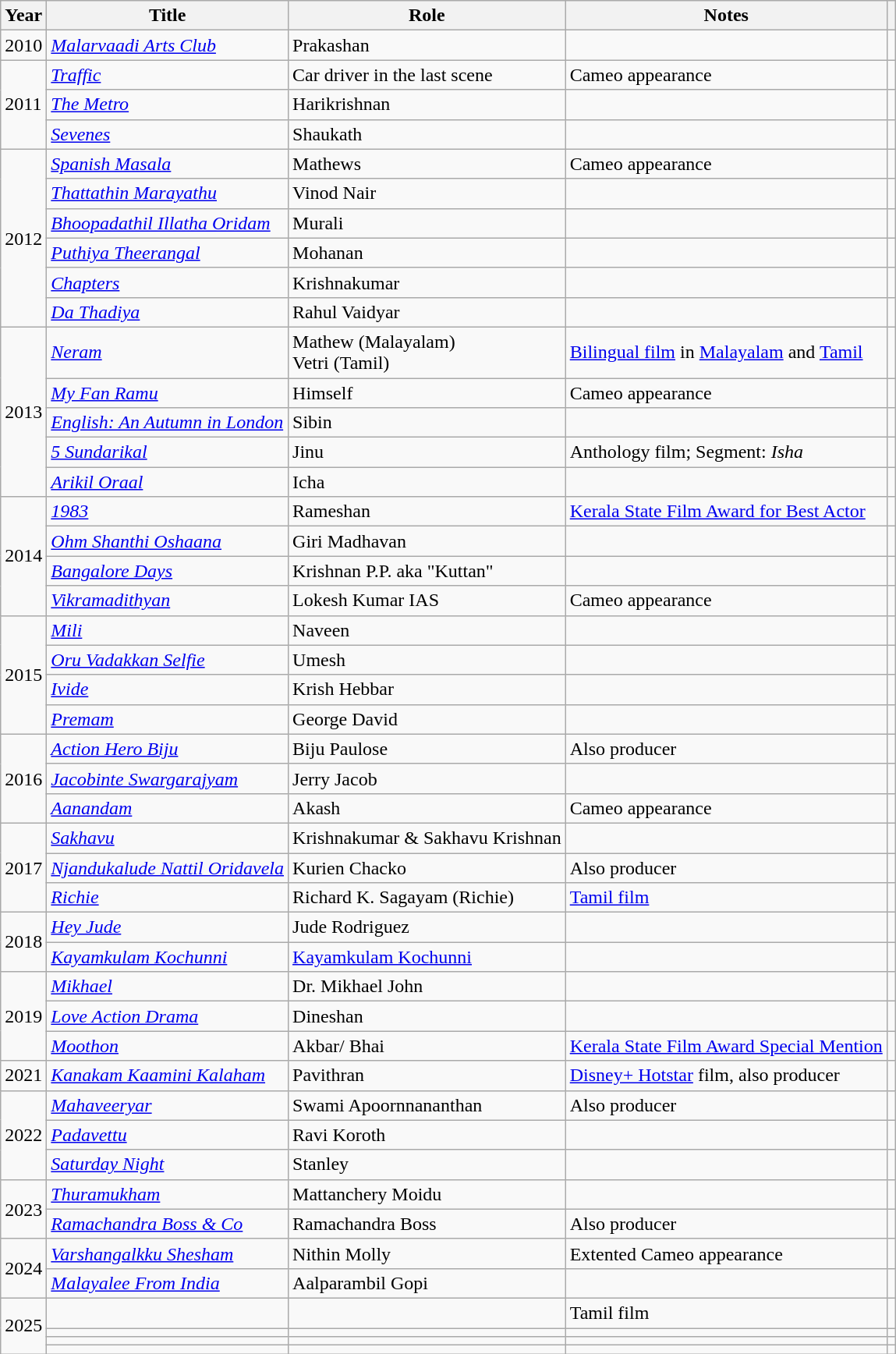<table class="wikitable sortable plainrowheaders" id="filmography">
<tr>
<th scope="col">Year</th>
<th scope="col">Title</th>
<th scope="col">Role</th>
<th scope="col" class="unsortable">Notes</th>
<th scope="col" class="unsortable"></th>
</tr>
<tr>
<td>2010</td>
<td><em><a href='#'>Malarvaadi Arts Club</a></em></td>
<td>Prakashan</td>
<td></td>
<td></td>
</tr>
<tr>
<td rowspan= 3>2011</td>
<td><em><a href='#'>Traffic</a></em></td>
<td>Car driver in the last scene</td>
<td>Cameo appearance</td>
<td></td>
</tr>
<tr>
<td><em><a href='#'>The Metro</a></em></td>
<td>Harikrishnan</td>
<td></td>
<td></td>
</tr>
<tr>
<td><em><a href='#'>Sevenes</a></em></td>
<td>Shaukath</td>
<td></td>
<td></td>
</tr>
<tr>
<td rowspan=6>2012</td>
<td><em><a href='#'>Spanish Masala</a></em></td>
<td>Mathews</td>
<td>Cameo appearance</td>
<td></td>
</tr>
<tr>
<td><em><a href='#'>Thattathin Marayathu</a></em></td>
<td>Vinod Nair</td>
<td></td>
<td></td>
</tr>
<tr>
<td><em><a href='#'>Bhoopadathil Illatha Oridam</a></em></td>
<td>Murali</td>
<td></td>
<td></td>
</tr>
<tr>
<td><em><a href='#'>Puthiya Theerangal</a></em></td>
<td>Mohanan</td>
<td></td>
<td></td>
</tr>
<tr>
<td><em><a href='#'>Chapters</a></em></td>
<td>Krishnakumar</td>
<td></td>
<td></td>
</tr>
<tr>
<td><em><a href='#'>Da Thadiya</a></em></td>
<td>Rahul Vaidyar</td>
<td></td>
<td></td>
</tr>
<tr>
<td rowspan=5>2013</td>
<td><em><a href='#'>Neram</a></em></td>
<td>Mathew (Malayalam)<br>Vetri (Tamil)</td>
<td><a href='#'>Bilingual film</a> in <a href='#'>Malayalam</a> and <a href='#'>Tamil</a></td>
<td></td>
</tr>
<tr>
<td><em><a href='#'>My Fan Ramu</a></em></td>
<td>Himself</td>
<td>Cameo appearance</td>
<td></td>
</tr>
<tr>
<td><em><a href='#'>English: An Autumn in London</a></em></td>
<td>Sibin</td>
<td></td>
<td></td>
</tr>
<tr>
<td><em><a href='#'>5 Sundarikal</a></em></td>
<td>Jinu</td>
<td>Anthology film; Segment: <em>Isha</em></td>
<td></td>
</tr>
<tr>
<td><em><a href='#'>Arikil Oraal</a></em></td>
<td>Icha</td>
<td></td>
<td></td>
</tr>
<tr>
<td rowspan=4>2014</td>
<td><em><a href='#'>1983</a></em></td>
<td>Rameshan</td>
<td><a href='#'>Kerala State Film Award for Best Actor</a></td>
<td></td>
</tr>
<tr>
<td><em><a href='#'>Ohm Shanthi Oshaana</a></em></td>
<td>Giri Madhavan</td>
<td></td>
<td></td>
</tr>
<tr>
<td><em><a href='#'>Bangalore Days</a></em></td>
<td>Krishnan P.P. aka "Kuttan"</td>
<td></td>
<td></td>
</tr>
<tr>
<td><em><a href='#'>Vikramadithyan</a></em></td>
<td>Lokesh Kumar IAS</td>
<td>Cameo appearance</td>
<td></td>
</tr>
<tr>
<td rowspan=4>2015</td>
<td><em><a href='#'>Mili</a></em></td>
<td>Naveen</td>
<td></td>
<td></td>
</tr>
<tr>
<td><em><a href='#'>Oru Vadakkan Selfie</a></em></td>
<td>Umesh</td>
<td></td>
<td></td>
</tr>
<tr>
<td><em><a href='#'>Ivide</a></em></td>
<td>Krish Hebbar</td>
<td></td>
<td></td>
</tr>
<tr>
<td><em><a href='#'>Premam</a></em></td>
<td>George David</td>
<td></td>
<td></td>
</tr>
<tr>
<td rowspan=3>2016</td>
<td><em><a href='#'>Action Hero Biju</a></em></td>
<td>Biju Paulose</td>
<td>Also producer</td>
<td></td>
</tr>
<tr>
<td><em><a href='#'>Jacobinte Swargarajyam</a></em></td>
<td>Jerry Jacob</td>
<td></td>
<td></td>
</tr>
<tr>
<td><em><a href='#'>Aanandam</a></em></td>
<td>Akash</td>
<td>Cameo appearance</td>
<td></td>
</tr>
<tr>
<td rowspan="3">2017</td>
<td><em><a href='#'>Sakhavu</a></em></td>
<td>Krishnakumar & Sakhavu Krishnan</td>
<td></td>
<td></td>
</tr>
<tr>
<td><em><a href='#'>Njandukalude Nattil Oridavela</a></em></td>
<td>Kurien Chacko</td>
<td>Also producer</td>
<td></td>
</tr>
<tr>
<td><em><a href='#'>Richie</a></em></td>
<td>Richard K. Sagayam (Richie)</td>
<td><a href='#'>Tamil film</a></td>
<td></td>
</tr>
<tr>
<td rowspan= "2">2018</td>
<td><em><a href='#'>Hey Jude</a></em></td>
<td>Jude Rodriguez</td>
<td></td>
<td></td>
</tr>
<tr>
<td><em><a href='#'>Kayamkulam Kochunni</a></em></td>
<td><a href='#'>Kayamkulam Kochunni</a></td>
<td></td>
<td><br></td>
</tr>
<tr>
<td rowspan="3">2019</td>
<td><em><a href='#'>Mikhael</a></em></td>
<td>Dr. Mikhael John</td>
<td></td>
<td></td>
</tr>
<tr>
<td><em><a href='#'>Love Action Drama</a></em></td>
<td>Dineshan</td>
<td></td>
<td></td>
</tr>
<tr>
<td><em><a href='#'>Moothon</a></em></td>
<td>Akbar/ Bhai</td>
<td><a href='#'>Kerala State Film Award Special Mention</a></td>
<td></td>
</tr>
<tr>
<td rowspan=1>2021</td>
<td><em><a href='#'>Kanakam Kaamini Kalaham</a></em></td>
<td>Pavithran</td>
<td><a href='#'>Disney+ Hotstar</a> film, also producer</td>
<td></td>
</tr>
<tr>
<td rowspan="3">2022</td>
<td><em><a href='#'>Mahaveeryar</a></em></td>
<td>Swami Apoornnananthan</td>
<td>Also producer</td>
<td></td>
</tr>
<tr>
<td><em><a href='#'>Padavettu</a></em></td>
<td>Ravi Koroth</td>
<td></td>
<td></td>
</tr>
<tr>
<td><em><a href='#'>Saturday Night</a></em></td>
<td>Stanley</td>
<td></td>
<td></td>
</tr>
<tr>
<td rowspan=2>2023</td>
<td><em><a href='#'>Thuramukham</a></em></td>
<td>Mattanchery Moidu</td>
<td></td>
<td></td>
</tr>
<tr>
<td><em><a href='#'>Ramachandra Boss & Co</a></em></td>
<td>Ramachandra Boss</td>
<td>Also producer</td>
<td></td>
</tr>
<tr>
<td rowspan="2">2024</td>
<td><em><a href='#'>Varshangalkku Shesham</a></em></td>
<td>Nithin Molly</td>
<td>Extented Cameo appearance</td>
<td></td>
</tr>
<tr>
<td><em><a href='#'>Malayalee From India</a></em></td>
<td>Aalparambil Gopi</td>
<td></td>
<td></td>
</tr>
<tr>
<td rowspan="4">2025</td>
<td></td>
<td></td>
<td>Tamil film</td>
<td></td>
</tr>
<tr>
<td></td>
<td></td>
<td></td>
<td></td>
</tr>
<tr>
<td></td>
<td></td>
<td></td>
<td></td>
</tr>
<tr>
<td></td>
<td></td>
<td></td>
<td></td>
</tr>
</table>
